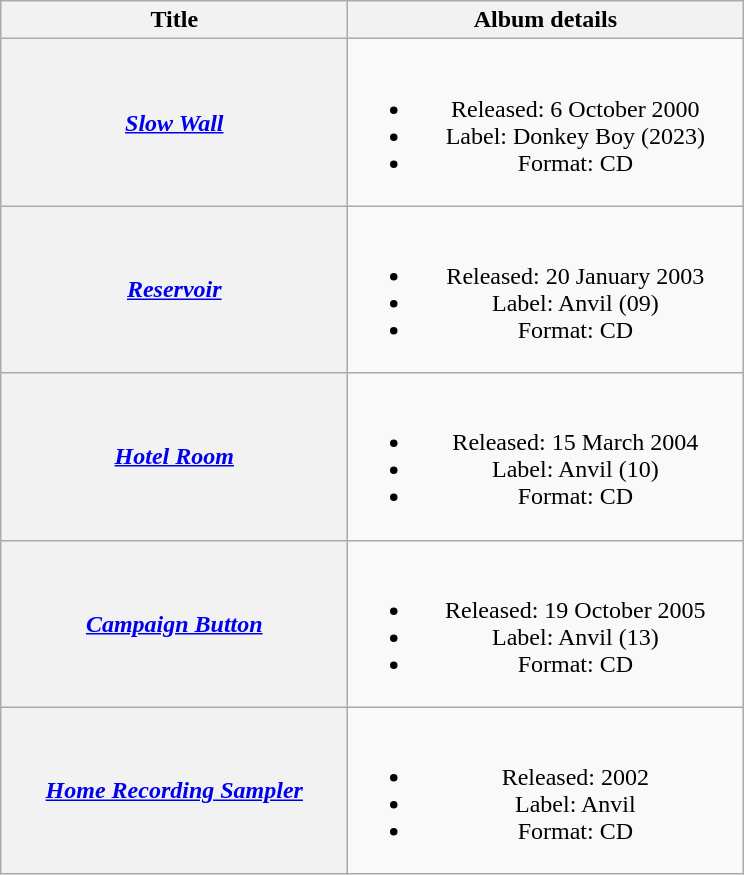<table class="wikitable plainrowheaders" style="text-align:center;">
<tr>
<th scope="col" style="width:14em;">Title</th>
<th scope="col" style="width:16em;">Album details</th>
</tr>
<tr>
<th scope="row"><em><a href='#'>Slow Wall</a></em></th>
<td><br><ul><li>Released: 6 October 2000</li><li>Label: Donkey Boy (2023)</li><li>Format: CD</li></ul></td>
</tr>
<tr>
<th scope="row"><em><a href='#'>Reservoir</a></em></th>
<td><br><ul><li>Released: 20 January 2003</li><li>Label: Anvil (09)</li><li>Format: CD</li></ul></td>
</tr>
<tr>
<th scope="row"><em><a href='#'>Hotel Room</a></em></th>
<td><br><ul><li>Released: 15 March 2004</li><li>Label: Anvil (10)</li><li>Format: CD</li></ul></td>
</tr>
<tr>
<th scope="row"><em><a href='#'>Campaign Button</a></em></th>
<td><br><ul><li>Released: 19 October 2005</li><li>Label: Anvil (13)</li><li>Format: CD</li></ul></td>
</tr>
<tr>
<th scope="row"><em><a href='#'>Home Recording Sampler</a></em></th>
<td><br><ul><li>Released: 2002</li><li>Label: Anvil</li><li>Format: CD</li></ul></td>
</tr>
</table>
